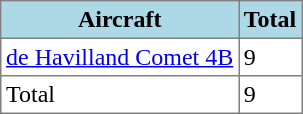<table class="toccolours" border="1" cellpadding="3" style="border-collapse:collapse">
<tr bgcolor=lightblue>
<th>Aircraft</th>
<th>Total</th>
</tr>
<tr>
<td><a href='#'>de Havilland Comet 4B</a></td>
<td>9</td>
</tr>
<tr>
<td>Total</td>
<td>9</td>
</tr>
</table>
